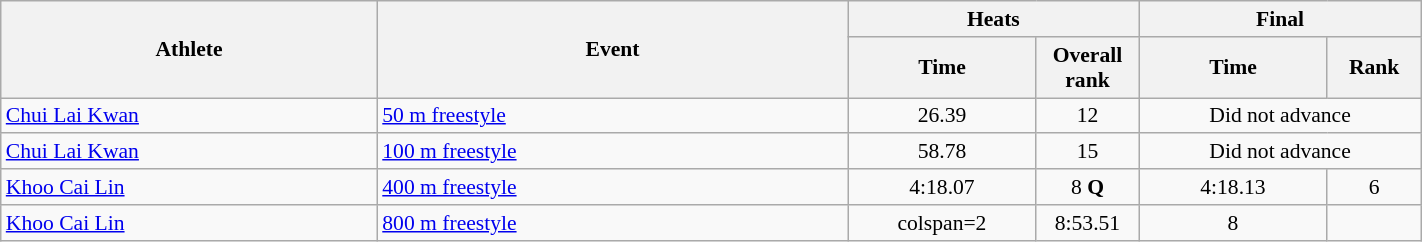<table class="wikitable" width="75%" style="text-align:center; font-size:90%">
<tr>
<th rowspan="2" width="20%">Athlete</th>
<th rowspan="2" width="25%">Event</th>
<th colspan="2" width="15%">Heats</th>
<th colspan="2" width="15%">Final</th>
</tr>
<tr>
<th width="10%">Time</th>
<th>Overall rank</th>
<th width="10%">Time</th>
<th>Rank</th>
</tr>
<tr>
<td align=left><a href='#'>Chui Lai Kwan</a></td>
<td align=left><a href='#'>50 m freestyle</a></td>
<td>26.39</td>
<td>12</td>
<td colspan=2>Did not advance</td>
</tr>
<tr>
<td align=left><a href='#'>Chui Lai Kwan</a></td>
<td align=left><a href='#'>100 m freestyle</a></td>
<td>58.78</td>
<td>15</td>
<td colspan=2>Did not advance</td>
</tr>
<tr>
<td align=left><a href='#'>Khoo Cai Lin</a></td>
<td align=left><a href='#'>400 m freestyle</a></td>
<td>4:18.07</td>
<td>8 <strong>Q</strong></td>
<td>4:18.13</td>
<td>6</td>
</tr>
<tr>
<td align=left><a href='#'>Khoo Cai Lin</a></td>
<td align=left><a href='#'>800 m freestyle</a></td>
<td>colspan=2 </td>
<td>8:53.51</td>
<td>8</td>
</tr>
</table>
